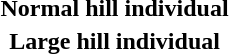<table>
<tr>
<th scope="row">Normal hill individual <br></th>
<td></td>
<td></td>
<td></td>
</tr>
<tr>
<th scope="row">Large hill individual <br></th>
<td></td>
<td></td>
<td></td>
</tr>
</table>
